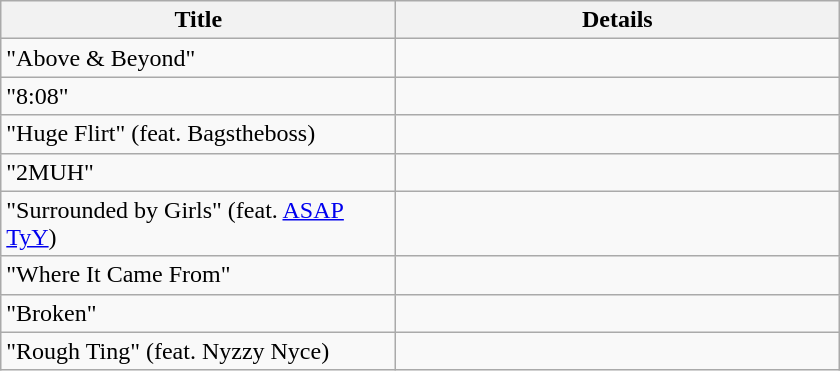<table class="wikitable" style="text-align: left;">
<tr>
<th style="width:16em;">Title</th>
<th style="width:18em;">Details</th>
</tr>
<tr>
<td>"Above & Beyond"</td>
<td></td>
</tr>
<tr>
<td>"8:08"</td>
<td></td>
</tr>
<tr>
<td>"Huge Flirt" (feat. Bagstheboss)</td>
<td></td>
</tr>
<tr>
<td>"2MUH"</td>
<td></td>
</tr>
<tr>
<td>"Surrounded by Girls" (feat. <a href='#'>ASAP TyY</a>)</td>
<td></td>
</tr>
<tr>
<td>"Where It Came From"</td>
<td></td>
</tr>
<tr>
<td>"Broken"</td>
<td></td>
</tr>
<tr>
<td>"Rough Ting" (feat. Nyzzy Nyce)</td>
<td></td>
</tr>
</table>
